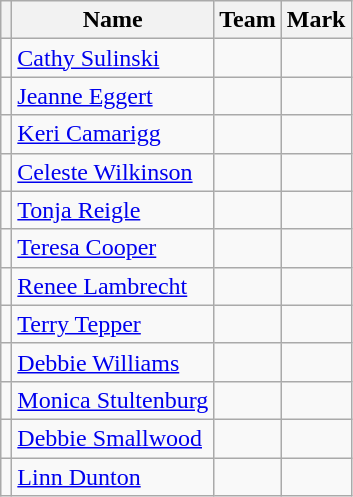<table class=wikitable>
<tr>
<th></th>
<th>Name</th>
<th>Team</th>
<th>Mark</th>
</tr>
<tr>
<td></td>
<td><a href='#'>Cathy Sulinski</a></td>
<td></td>
<td></td>
</tr>
<tr>
<td></td>
<td><a href='#'>Jeanne Eggert</a></td>
<td></td>
<td></td>
</tr>
<tr>
<td></td>
<td><a href='#'>Keri Camarigg</a></td>
<td></td>
<td></td>
</tr>
<tr>
<td></td>
<td><a href='#'>Celeste Wilkinson</a></td>
<td></td>
<td></td>
</tr>
<tr>
<td></td>
<td><a href='#'>Tonja Reigle</a></td>
<td></td>
<td></td>
</tr>
<tr>
<td></td>
<td><a href='#'>Teresa Cooper</a></td>
<td></td>
<td></td>
</tr>
<tr>
<td></td>
<td><a href='#'>Renee Lambrecht</a></td>
<td></td>
<td></td>
</tr>
<tr>
<td></td>
<td><a href='#'>Terry Tepper</a></td>
<td></td>
<td></td>
</tr>
<tr>
<td></td>
<td><a href='#'>Debbie Williams</a></td>
<td></td>
<td></td>
</tr>
<tr>
<td></td>
<td><a href='#'>Monica Stultenburg</a></td>
<td></td>
<td></td>
</tr>
<tr>
<td></td>
<td><a href='#'>Debbie Smallwood</a></td>
<td></td>
<td></td>
</tr>
<tr>
<td></td>
<td><a href='#'>Linn Dunton</a></td>
<td></td>
<td></td>
</tr>
</table>
